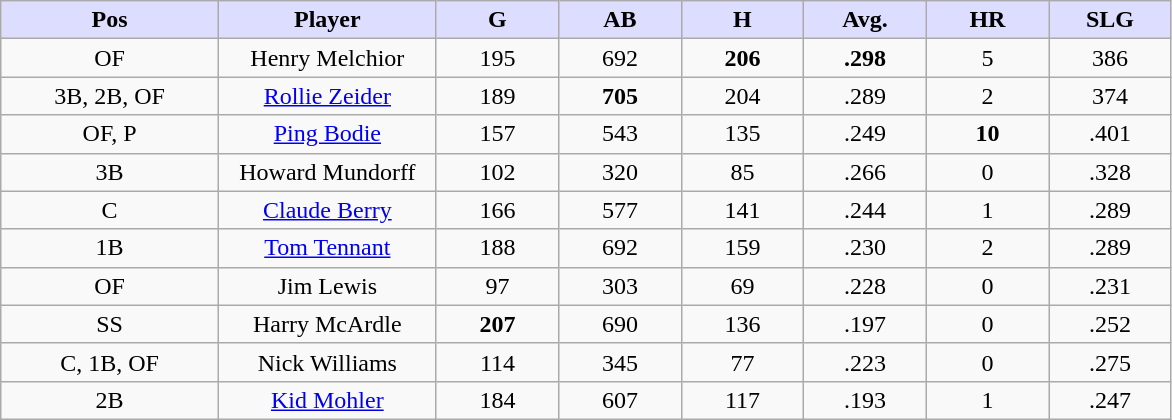<table class="wikitable sortable">
<tr>
<th style="background:#ddf; width:16%;">Pos</th>
<th style="background:#ddf; width:16%;">Player</th>
<th style="background:#ddf; width:9%;">G</th>
<th style="background:#ddf; width:9%;">AB</th>
<th style="background:#ddf; width:9%;">H</th>
<th style="background:#ddf; width:9%;">Avg.</th>
<th style="background:#ddf; width:9%;">HR</th>
<th style="background:#ddf; width:9%;">SLG</th>
</tr>
<tr style="text-align:center;">
<td>OF</td>
<td>Henry Melchior</td>
<td>195</td>
<td>692</td>
<td><strong>206</strong></td>
<td><strong>.298</strong></td>
<td>5</td>
<td>386</td>
</tr>
<tr style="text-align:center;">
<td>3B, 2B, OF</td>
<td><a href='#'>Rollie Zeider</a></td>
<td>189</td>
<td><strong>705</strong></td>
<td>204</td>
<td>.289</td>
<td>2</td>
<td>374</td>
</tr>
<tr style="text-align:center;">
<td>OF, P</td>
<td><a href='#'>Ping Bodie</a></td>
<td>157</td>
<td>543</td>
<td>135</td>
<td>.249</td>
<td><strong>10</strong></td>
<td>.401</td>
</tr>
<tr style="text-align:center;">
<td>3B</td>
<td>Howard Mundorff</td>
<td>102</td>
<td>320</td>
<td>85</td>
<td>.266</td>
<td>0</td>
<td>.328</td>
</tr>
<tr style="text-align:center;">
<td>C</td>
<td><a href='#'>Claude Berry</a></td>
<td>166</td>
<td>577</td>
<td>141</td>
<td>.244</td>
<td>1</td>
<td>.289</td>
</tr>
<tr style="text-align:center;">
<td>1B</td>
<td><a href='#'>Tom Tennant</a></td>
<td>188</td>
<td>692</td>
<td>159</td>
<td>.230</td>
<td>2</td>
<td>.289</td>
</tr>
<tr style="text-align:center;">
<td>OF</td>
<td>Jim Lewis</td>
<td>97</td>
<td>303</td>
<td>69</td>
<td>.228</td>
<td>0</td>
<td>.231</td>
</tr>
<tr style="text-align:center;">
<td>SS</td>
<td>Harry McArdle</td>
<td><strong>207</strong></td>
<td>690</td>
<td>136</td>
<td>.197</td>
<td>0</td>
<td>.252</td>
</tr>
<tr style="text-align:center;">
<td>C, 1B, OF</td>
<td>Nick Williams</td>
<td>114</td>
<td>345</td>
<td>77</td>
<td>.223</td>
<td>0</td>
<td>.275</td>
</tr>
<tr style="text-align:center;">
<td>2B</td>
<td><a href='#'>Kid Mohler</a></td>
<td>184</td>
<td>607</td>
<td>117</td>
<td>.193</td>
<td>1</td>
<td>.247</td>
</tr>
</table>
